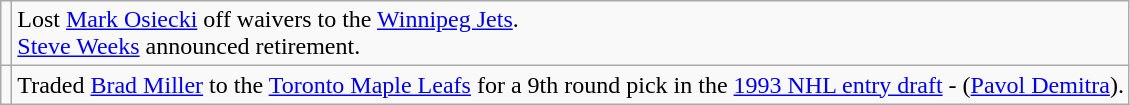<table class="wikitable">
<tr>
<td></td>
<td>Lost <a href='#'>Mark Osiecki</a> off waivers to the <a href='#'>Winnipeg Jets</a>.<br><a href='#'>Steve Weeks</a> announced retirement.</td>
</tr>
<tr>
<td></td>
<td>Traded <a href='#'>Brad Miller</a> to the <a href='#'>Toronto Maple Leafs</a> for a 9th round pick in the <a href='#'>1993 NHL entry draft</a> - (<a href='#'>Pavol Demitra</a>).</td>
</tr>
</table>
